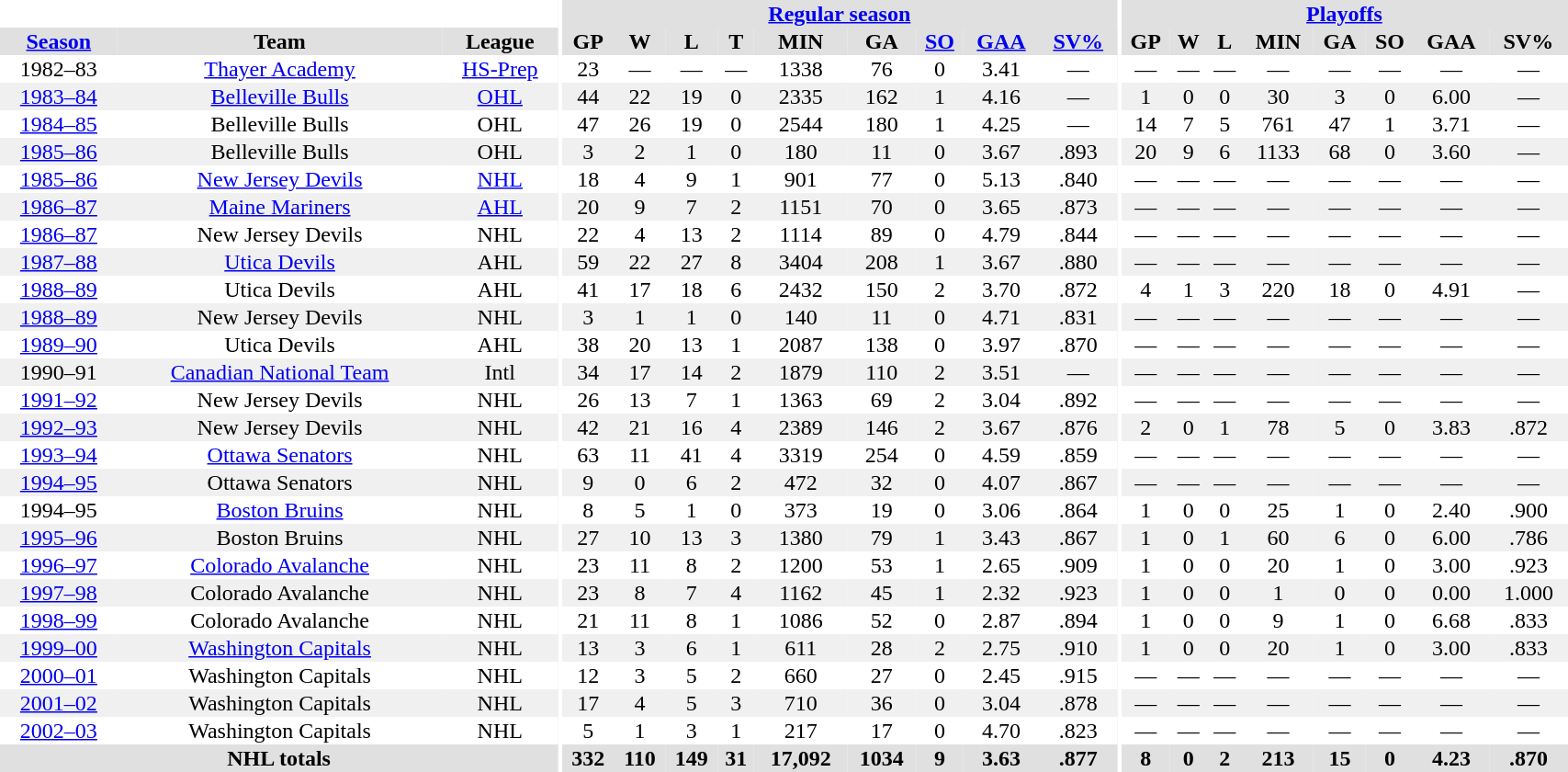<table border="0" cellpadding="1" cellspacing="0" style="width:90%; text-align:center;">
<tr bgcolor="#e0e0e0">
<th colspan="3" bgcolor="#ffffff"></th>
<th rowspan="99" bgcolor="#ffffff"></th>
<th colspan="9" bgcolor="#e0e0e0"><a href='#'>Regular season</a></th>
<th rowspan="99" bgcolor="#ffffff"></th>
<th colspan="8" bgcolor="#e0e0e0"><a href='#'>Playoffs</a></th>
</tr>
<tr bgcolor="#e0e0e0">
<th><a href='#'>Season</a></th>
<th>Team</th>
<th>League</th>
<th>GP</th>
<th>W</th>
<th>L</th>
<th>T</th>
<th>MIN</th>
<th>GA</th>
<th><a href='#'>SO</a></th>
<th><a href='#'>GAA</a></th>
<th><a href='#'>SV%</a></th>
<th>GP</th>
<th>W</th>
<th>L</th>
<th>MIN</th>
<th>GA</th>
<th>SO</th>
<th>GAA</th>
<th>SV%</th>
</tr>
<tr>
<td>1982–83</td>
<td><a href='#'>Thayer Academy</a></td>
<td><a href='#'>HS-Prep</a></td>
<td>23</td>
<td>—</td>
<td>—</td>
<td>—</td>
<td>1338</td>
<td>76</td>
<td>0</td>
<td>3.41</td>
<td>—</td>
<td>—</td>
<td>—</td>
<td>—</td>
<td>—</td>
<td>—</td>
<td>—</td>
<td>—</td>
<td>—</td>
</tr>
<tr bgcolor="#f0f0f0">
<td><a href='#'>1983–84</a></td>
<td><a href='#'>Belleville Bulls</a></td>
<td><a href='#'>OHL</a></td>
<td>44</td>
<td>22</td>
<td>19</td>
<td>0</td>
<td>2335</td>
<td>162</td>
<td>1</td>
<td>4.16</td>
<td>—</td>
<td>1</td>
<td>0</td>
<td>0</td>
<td>30</td>
<td>3</td>
<td>0</td>
<td>6.00</td>
<td>—</td>
</tr>
<tr>
<td><a href='#'>1984–85</a></td>
<td>Belleville Bulls</td>
<td>OHL</td>
<td>47</td>
<td>26</td>
<td>19</td>
<td>0</td>
<td>2544</td>
<td>180</td>
<td>1</td>
<td>4.25</td>
<td>—</td>
<td>14</td>
<td>7</td>
<td>5</td>
<td>761</td>
<td>47</td>
<td>1</td>
<td>3.71</td>
<td>—</td>
</tr>
<tr bgcolor="#f0f0f0">
<td><a href='#'>1985–86</a></td>
<td>Belleville Bulls</td>
<td>OHL</td>
<td>3</td>
<td>2</td>
<td>1</td>
<td>0</td>
<td>180</td>
<td>11</td>
<td>0</td>
<td>3.67</td>
<td>.893</td>
<td>20</td>
<td>9</td>
<td>6</td>
<td>1133</td>
<td>68</td>
<td>0</td>
<td>3.60</td>
<td>—</td>
</tr>
<tr>
<td><a href='#'>1985–86</a></td>
<td><a href='#'>New Jersey Devils</a></td>
<td><a href='#'>NHL</a></td>
<td>18</td>
<td>4</td>
<td>9</td>
<td>1</td>
<td>901</td>
<td>77</td>
<td>0</td>
<td>5.13</td>
<td>.840</td>
<td>—</td>
<td>—</td>
<td>—</td>
<td>—</td>
<td>—</td>
<td>—</td>
<td>—</td>
<td>—</td>
</tr>
<tr bgcolor="#f0f0f0">
<td><a href='#'>1986–87</a></td>
<td><a href='#'>Maine Mariners</a></td>
<td><a href='#'>AHL</a></td>
<td>20</td>
<td>9</td>
<td>7</td>
<td>2</td>
<td>1151</td>
<td>70</td>
<td>0</td>
<td>3.65</td>
<td>.873</td>
<td>—</td>
<td>—</td>
<td>—</td>
<td>—</td>
<td>—</td>
<td>—</td>
<td>—</td>
<td>—</td>
</tr>
<tr>
<td><a href='#'>1986–87</a></td>
<td>New Jersey Devils</td>
<td>NHL</td>
<td>22</td>
<td>4</td>
<td>13</td>
<td>2</td>
<td>1114</td>
<td>89</td>
<td>0</td>
<td>4.79</td>
<td>.844</td>
<td>—</td>
<td>—</td>
<td>—</td>
<td>—</td>
<td>—</td>
<td>—</td>
<td>—</td>
<td>—</td>
</tr>
<tr bgcolor="#f0f0f0">
<td><a href='#'>1987–88</a></td>
<td><a href='#'>Utica Devils</a></td>
<td>AHL</td>
<td>59</td>
<td>22</td>
<td>27</td>
<td>8</td>
<td>3404</td>
<td>208</td>
<td>1</td>
<td>3.67</td>
<td>.880</td>
<td>—</td>
<td>—</td>
<td>—</td>
<td>—</td>
<td>—</td>
<td>—</td>
<td>—</td>
<td>—</td>
</tr>
<tr>
<td><a href='#'>1988–89</a></td>
<td>Utica Devils</td>
<td>AHL</td>
<td>41</td>
<td>17</td>
<td>18</td>
<td>6</td>
<td>2432</td>
<td>150</td>
<td>2</td>
<td>3.70</td>
<td>.872</td>
<td>4</td>
<td>1</td>
<td>3</td>
<td>220</td>
<td>18</td>
<td>0</td>
<td>4.91</td>
<td>—</td>
</tr>
<tr bgcolor="#f0f0f0">
<td><a href='#'>1988–89</a></td>
<td>New Jersey Devils</td>
<td>NHL</td>
<td>3</td>
<td>1</td>
<td>1</td>
<td>0</td>
<td>140</td>
<td>11</td>
<td>0</td>
<td>4.71</td>
<td>.831</td>
<td>—</td>
<td>—</td>
<td>—</td>
<td>—</td>
<td>—</td>
<td>—</td>
<td>—</td>
<td>—</td>
</tr>
<tr>
<td><a href='#'>1989–90</a></td>
<td>Utica Devils</td>
<td>AHL</td>
<td>38</td>
<td>20</td>
<td>13</td>
<td>1</td>
<td>2087</td>
<td>138</td>
<td>0</td>
<td>3.97</td>
<td>.870</td>
<td>—</td>
<td>—</td>
<td>—</td>
<td>—</td>
<td>—</td>
<td>—</td>
<td>—</td>
<td>—</td>
</tr>
<tr bgcolor="#f0f0f0">
<td>1990–91</td>
<td><a href='#'>Canadian National Team</a></td>
<td>Intl</td>
<td>34</td>
<td>17</td>
<td>14</td>
<td>2</td>
<td>1879</td>
<td>110</td>
<td>2</td>
<td>3.51</td>
<td>—</td>
<td>—</td>
<td>—</td>
<td>—</td>
<td>—</td>
<td>—</td>
<td>—</td>
<td>—</td>
<td>—</td>
</tr>
<tr>
<td><a href='#'>1991–92</a></td>
<td>New Jersey Devils</td>
<td>NHL</td>
<td>26</td>
<td>13</td>
<td>7</td>
<td>1</td>
<td>1363</td>
<td>69</td>
<td>2</td>
<td>3.04</td>
<td>.892</td>
<td>—</td>
<td>—</td>
<td>—</td>
<td>—</td>
<td>—</td>
<td>—</td>
<td>—</td>
<td>—</td>
</tr>
<tr bgcolor="#f0f0f0">
<td><a href='#'>1992–93</a></td>
<td>New Jersey Devils</td>
<td>NHL</td>
<td>42</td>
<td>21</td>
<td>16</td>
<td>4</td>
<td>2389</td>
<td>146</td>
<td>2</td>
<td>3.67</td>
<td>.876</td>
<td>2</td>
<td>0</td>
<td>1</td>
<td>78</td>
<td>5</td>
<td>0</td>
<td>3.83</td>
<td>.872</td>
</tr>
<tr>
<td><a href='#'>1993–94</a></td>
<td><a href='#'>Ottawa Senators</a></td>
<td>NHL</td>
<td>63</td>
<td>11</td>
<td>41</td>
<td>4</td>
<td>3319</td>
<td>254</td>
<td>0</td>
<td>4.59</td>
<td>.859</td>
<td>—</td>
<td>—</td>
<td>—</td>
<td>—</td>
<td>—</td>
<td>—</td>
<td>—</td>
<td>—</td>
</tr>
<tr bgcolor="#f0f0f0">
<td><a href='#'>1994–95</a></td>
<td>Ottawa Senators</td>
<td>NHL</td>
<td>9</td>
<td>0</td>
<td>6</td>
<td>2</td>
<td>472</td>
<td>32</td>
<td>0</td>
<td>4.07</td>
<td>.867</td>
<td>—</td>
<td>—</td>
<td>—</td>
<td>—</td>
<td>—</td>
<td>—</td>
<td>—</td>
<td>—</td>
</tr>
<tr>
<td>1994–95</td>
<td><a href='#'>Boston Bruins</a></td>
<td>NHL</td>
<td>8</td>
<td>5</td>
<td>1</td>
<td>0</td>
<td>373</td>
<td>19</td>
<td>0</td>
<td>3.06</td>
<td>.864</td>
<td>1</td>
<td>0</td>
<td>0</td>
<td>25</td>
<td>1</td>
<td>0</td>
<td>2.40</td>
<td>.900</td>
</tr>
<tr bgcolor="#f0f0f0">
<td><a href='#'>1995–96</a></td>
<td>Boston Bruins</td>
<td>NHL</td>
<td>27</td>
<td>10</td>
<td>13</td>
<td>3</td>
<td>1380</td>
<td>79</td>
<td>1</td>
<td>3.43</td>
<td>.867</td>
<td>1</td>
<td>0</td>
<td>1</td>
<td>60</td>
<td>6</td>
<td>0</td>
<td>6.00</td>
<td>.786</td>
</tr>
<tr>
<td><a href='#'>1996–97</a></td>
<td><a href='#'>Colorado Avalanche</a></td>
<td>NHL</td>
<td>23</td>
<td>11</td>
<td>8</td>
<td>2</td>
<td>1200</td>
<td>53</td>
<td>1</td>
<td>2.65</td>
<td>.909</td>
<td>1</td>
<td>0</td>
<td>0</td>
<td>20</td>
<td>1</td>
<td>0</td>
<td>3.00</td>
<td>.923</td>
</tr>
<tr bgcolor="#f0f0f0">
<td><a href='#'>1997–98</a></td>
<td>Colorado Avalanche</td>
<td>NHL</td>
<td>23</td>
<td>8</td>
<td>7</td>
<td>4</td>
<td>1162</td>
<td>45</td>
<td>1</td>
<td>2.32</td>
<td>.923</td>
<td>1</td>
<td>0</td>
<td>0</td>
<td>1</td>
<td>0</td>
<td>0</td>
<td>0.00</td>
<td>1.000</td>
</tr>
<tr>
<td><a href='#'>1998–99</a></td>
<td>Colorado Avalanche</td>
<td>NHL</td>
<td>21</td>
<td>11</td>
<td>8</td>
<td>1</td>
<td>1086</td>
<td>52</td>
<td>0</td>
<td>2.87</td>
<td>.894</td>
<td>1</td>
<td>0</td>
<td>0</td>
<td>9</td>
<td>1</td>
<td>0</td>
<td>6.68</td>
<td>.833</td>
</tr>
<tr bgcolor="#f0f0f0">
<td><a href='#'>1999–00</a></td>
<td><a href='#'>Washington Capitals</a></td>
<td>NHL</td>
<td>13</td>
<td>3</td>
<td>6</td>
<td>1</td>
<td>611</td>
<td>28</td>
<td>2</td>
<td>2.75</td>
<td>.910</td>
<td>1</td>
<td>0</td>
<td>0</td>
<td>20</td>
<td>1</td>
<td>0</td>
<td>3.00</td>
<td>.833</td>
</tr>
<tr>
<td><a href='#'>2000–01</a></td>
<td>Washington Capitals</td>
<td>NHL</td>
<td>12</td>
<td>3</td>
<td>5</td>
<td>2</td>
<td>660</td>
<td>27</td>
<td>0</td>
<td>2.45</td>
<td>.915</td>
<td>—</td>
<td>—</td>
<td>—</td>
<td>—</td>
<td>—</td>
<td>—</td>
<td>—</td>
<td>—</td>
</tr>
<tr bgcolor="#f0f0f0">
<td><a href='#'>2001–02</a></td>
<td>Washington Capitals</td>
<td>NHL</td>
<td>17</td>
<td>4</td>
<td>5</td>
<td>3</td>
<td>710</td>
<td>36</td>
<td>0</td>
<td>3.04</td>
<td>.878</td>
<td>—</td>
<td>—</td>
<td>—</td>
<td>—</td>
<td>—</td>
<td>—</td>
<td>—</td>
<td>—</td>
</tr>
<tr>
<td><a href='#'>2002–03</a></td>
<td>Washington Capitals</td>
<td>NHL</td>
<td>5</td>
<td>1</td>
<td>3</td>
<td>1</td>
<td>217</td>
<td>17</td>
<td>0</td>
<td>4.70</td>
<td>.823</td>
<td>—</td>
<td>—</td>
<td>—</td>
<td>—</td>
<td>—</td>
<td>—</td>
<td>—</td>
<td>—</td>
</tr>
<tr bgcolor="#e0e0e0">
<th colspan=3>NHL totals</th>
<th>332</th>
<th>110</th>
<th>149</th>
<th>31</th>
<th>17,092</th>
<th>1034</th>
<th>9</th>
<th>3.63</th>
<th>.877</th>
<th>8</th>
<th>0</th>
<th>2</th>
<th>213</th>
<th>15</th>
<th>0</th>
<th>4.23</th>
<th>.870</th>
</tr>
</table>
